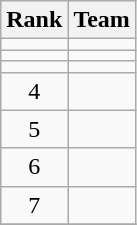<table class="wikitable" border="1">
<tr>
<th>Rank</th>
<th>Team</th>
</tr>
<tr>
<td align=center></td>
<td></td>
</tr>
<tr>
<td align=center></td>
<td></td>
</tr>
<tr>
<td align=center></td>
<td></td>
</tr>
<tr>
<td align=center>4</td>
<td></td>
</tr>
<tr>
<td align=center>5</td>
<td></td>
</tr>
<tr>
<td align=center>6</td>
<td></td>
</tr>
<tr>
<td align=center>7</td>
<td></td>
</tr>
<tr>
</tr>
</table>
